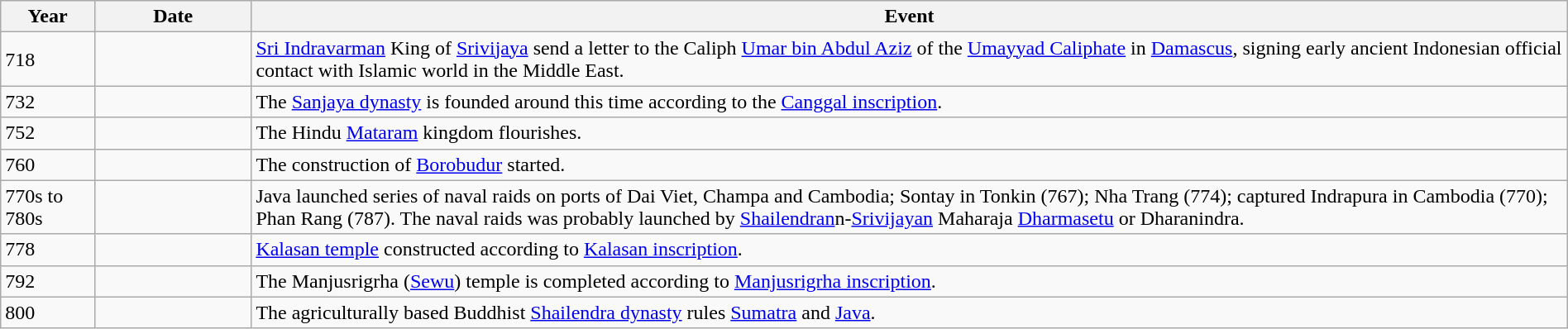<table class="wikitable" width="100%">
<tr>
<th style="width:6%">Year</th>
<th style="width:10%">Date</th>
<th>Event</th>
</tr>
<tr>
<td>718</td>
<td></td>
<td><a href='#'>Sri Indravarman</a> King of <a href='#'>Srivijaya</a> send a letter to the Caliph <a href='#'>Umar bin Abdul Aziz</a> of the <a href='#'>Umayyad Caliphate</a> in <a href='#'>Damascus</a>, signing early ancient Indonesian official contact with Islamic world in the Middle East.</td>
</tr>
<tr>
<td>732</td>
<td></td>
<td>The <a href='#'>Sanjaya dynasty</a> is founded around this time according to the <a href='#'>Canggal inscription</a>.</td>
</tr>
<tr>
<td>752</td>
<td></td>
<td>The Hindu <a href='#'>Mataram</a> kingdom flourishes.</td>
</tr>
<tr>
<td>760</td>
<td></td>
<td>The construction of <a href='#'>Borobudur</a> started.</td>
</tr>
<tr>
<td>770s to 780s</td>
<td></td>
<td>Java launched series of naval raids on ports of Dai Viet, Champa and Cambodia; Sontay in Tonkin (767); Nha Trang (774); captured Indrapura in Cambodia (770); Phan Rang (787). The naval raids was probably launched by <a href='#'>Shailendran</a>n-<a href='#'>Srivijayan</a> Maharaja <a href='#'>Dharmasetu</a> or Dharanindra.</td>
</tr>
<tr>
<td>778</td>
<td></td>
<td><a href='#'>Kalasan temple</a> constructed according to <a href='#'>Kalasan inscription</a>.</td>
</tr>
<tr>
<td>792</td>
<td></td>
<td>The Manjusrigrha (<a href='#'>Sewu</a>) temple is completed according to <a href='#'>Manjusrigrha inscription</a>.</td>
</tr>
<tr>
<td>800</td>
<td></td>
<td>The agriculturally based Buddhist <a href='#'>Shailendra dynasty</a> rules <a href='#'>Sumatra</a> and <a href='#'>Java</a>.</td>
</tr>
</table>
